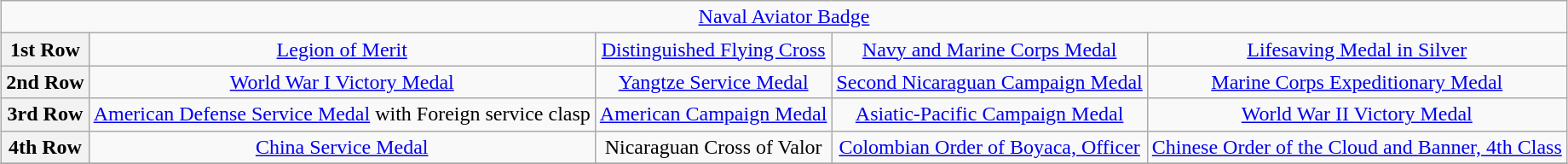<table class="wikitable" style="margin:1em auto; text-align:center;">
<tr>
<td colspan="14"><a href='#'>Naval Aviator Badge</a></td>
</tr>
<tr>
<th>1st Row</th>
<td colspan="4"><a href='#'>Legion of Merit</a></td>
<td colspan="4"><a href='#'>Distinguished Flying Cross</a></td>
<td colspan="4"><a href='#'>Navy and Marine Corps Medal</a></td>
<td colspan="4"><a href='#'>Lifesaving Medal in Silver</a></td>
</tr>
<tr>
<th>2nd Row</th>
<td colspan="4"><a href='#'>World War I Victory Medal</a></td>
<td colspan="4"><a href='#'>Yangtze Service Medal</a></td>
<td colspan="4"><a href='#'>Second Nicaraguan Campaign Medal</a></td>
<td colspan="4"><a href='#'>Marine Corps Expeditionary Medal</a></td>
</tr>
<tr>
<th>3rd Row</th>
<td colspan="4"><a href='#'>American Defense Service Medal</a> with Foreign service clasp</td>
<td colspan="4"><a href='#'>American Campaign Medal</a></td>
<td colspan="4"><a href='#'>Asiatic-Pacific Campaign Medal</a></td>
<td colspan="4"><a href='#'>World War II Victory Medal</a></td>
</tr>
<tr>
<th>4th Row</th>
<td colspan="4"><a href='#'>China Service Medal</a></td>
<td colspan="4">Nicaraguan Cross of Valor</td>
<td colspan="4"><a href='#'>Colombian Order of Boyaca, Officer</a></td>
<td colspan="4"><a href='#'>Chinese Order of the Cloud and Banner, 4th Class</a></td>
</tr>
<tr>
</tr>
</table>
